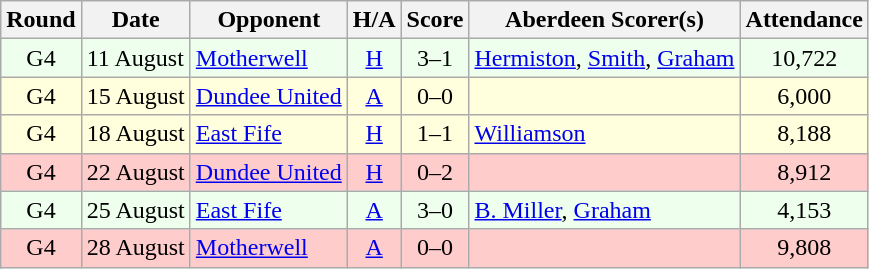<table class="wikitable" style="text-align:center">
<tr>
<th>Round</th>
<th>Date</th>
<th>Opponent</th>
<th>H/A</th>
<th>Score</th>
<th>Aberdeen Scorer(s)</th>
<th>Attendance</th>
</tr>
<tr style="background:#efe;">
<td>G4</td>
<td align=left>11 August</td>
<td align=left><a href='#'>Motherwell</a></td>
<td><a href='#'>H</a></td>
<td>3–1</td>
<td align=left><a href='#'>Hermiston</a>, <a href='#'>Smith</a>, <a href='#'>Graham</a></td>
<td>10,722</td>
</tr>
<tr style="background:#ffd;">
<td>G4</td>
<td align=left>15 August</td>
<td align=left><a href='#'>Dundee United</a></td>
<td><a href='#'>A</a></td>
<td>0–0</td>
<td align=left></td>
<td>6,000</td>
</tr>
<tr style="background:#ffd;">
<td>G4</td>
<td align=left>18 August</td>
<td align=left><a href='#'>East Fife</a></td>
<td><a href='#'>H</a></td>
<td>1–1</td>
<td align=left><a href='#'>Williamson</a></td>
<td>8,188</td>
</tr>
<tr style="background:#fcc;">
<td>G4</td>
<td align=left>22 August</td>
<td align=left><a href='#'>Dundee United</a></td>
<td><a href='#'>H</a></td>
<td>0–2</td>
<td align=left></td>
<td>8,912</td>
</tr>
<tr style="background:#efe;">
<td>G4</td>
<td align=left>25 August</td>
<td align=left><a href='#'>East Fife</a></td>
<td><a href='#'>A</a></td>
<td>3–0</td>
<td align=left><a href='#'>B. Miller</a>, <a href='#'>Graham</a></td>
<td>4,153</td>
</tr>
<tr style="background:#fcc;">
<td>G4</td>
<td align=left>28 August</td>
<td align=left><a href='#'>Motherwell</a></td>
<td><a href='#'>A</a></td>
<td>0–0</td>
<td align=left></td>
<td>9,808</td>
</tr>
</table>
